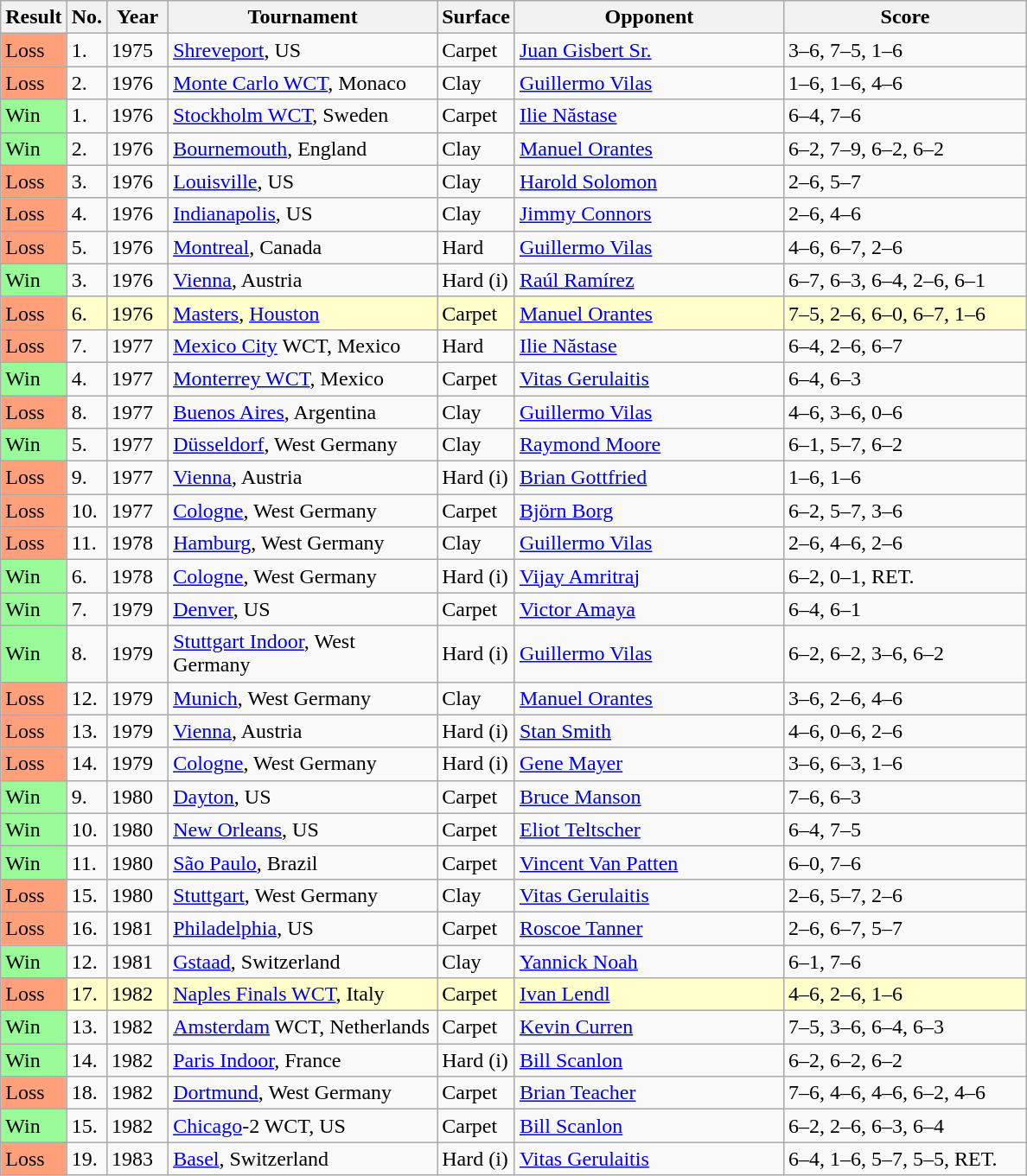<table class="sortable wikitable">
<tr>
<th style="width:40px">Result</th>
<th style="width:20px" class="unsortable">No.</th>
<th style="width:40px">Year</th>
<th style="width:200px">Tournament</th>
<th style="width:50px">Surface</th>
<th style="width:200px">Opponent</th>
<th style="width:180px" class="unsortable">Score</th>
</tr>
<tr>
<td style="background:#ffa07a;">Loss</td>
<td>1.</td>
<td>1975</td>
<td><a href='#'>Shreveport</a>, US</td>
<td>Carpet</td>
<td> <a href='#'>Juan Gisbert Sr.</a></td>
<td>3–6, 7–5, 1–6</td>
</tr>
<tr>
<td style="background:#ffa07a;">Loss</td>
<td>2.</td>
<td>1976</td>
<td><a href='#'>Monte Carlo WCT</a>, Monaco</td>
<td>Clay</td>
<td> <a href='#'>Guillermo Vilas</a></td>
<td>1–6, 1–6, 4–6</td>
</tr>
<tr>
<td style="background:#98fb98;">Win</td>
<td>1.</td>
<td>1976</td>
<td><a href='#'>Stockholm WCT</a>, Sweden</td>
<td>Carpet</td>
<td> <a href='#'>Ilie Năstase</a></td>
<td>6–4, 7–6</td>
</tr>
<tr>
<td style="background:#98fb98;">Win</td>
<td>2.</td>
<td>1976</td>
<td><a href='#'>Bournemouth</a>, England</td>
<td>Clay</td>
<td> <a href='#'>Manuel Orantes</a></td>
<td>6–2, 7–9, 6–2, 6–2</td>
</tr>
<tr>
<td style="background:#ffa07a;">Loss</td>
<td>3.</td>
<td>1976</td>
<td><a href='#'>Louisville</a>, US</td>
<td>Clay</td>
<td> <a href='#'>Harold Solomon</a></td>
<td>2–6, 5–7</td>
</tr>
<tr>
<td style="background:#ffa07a;">Loss</td>
<td>4.</td>
<td>1976</td>
<td><a href='#'>Indianapolis</a>, US</td>
<td>Clay</td>
<td> <a href='#'>Jimmy Connors</a></td>
<td>2–6, 4–6</td>
</tr>
<tr>
<td style="background:#ffa07a;">Loss</td>
<td>5.</td>
<td>1976</td>
<td><a href='#'>Montreal</a>, Canada</td>
<td>Hard</td>
<td> <a href='#'>Guillermo Vilas</a></td>
<td>4–6, 6–7, 2–6</td>
</tr>
<tr>
<td style="background:#98fb98;">Win</td>
<td>3.</td>
<td>1976</td>
<td><a href='#'>Vienna</a>, Austria</td>
<td>Hard (i)</td>
<td> <a href='#'>Raúl Ramírez</a></td>
<td>6–7, 6–3, 6–4, 2–6, 6–1</td>
</tr>
<tr style="background:#ffc;">
<td style="background:#ffa07a;">Loss</td>
<td>6.</td>
<td>1976</td>
<td><a href='#'>Masters</a>, <a href='#'>Houston</a></td>
<td>Carpet</td>
<td> <a href='#'>Manuel Orantes</a></td>
<td>7–5, 2–6, 6–0, 6–7, 1–6</td>
</tr>
<tr>
<td style="background:#ffa07a;">Loss</td>
<td>7.</td>
<td>1977</td>
<td><a href='#'>Mexico City</a> WCT, Mexico</td>
<td>Hard</td>
<td> <a href='#'>Ilie Năstase</a></td>
<td>6–4, 2–6, 6–7</td>
</tr>
<tr>
<td style="background:#98fb98;">Win</td>
<td>4.</td>
<td>1977</td>
<td><a href='#'>Monterrey WCT</a>, Mexico</td>
<td>Carpet</td>
<td> <a href='#'>Vitas Gerulaitis</a></td>
<td>6–4, 6–3</td>
</tr>
<tr>
<td style="background:#ffa07a;">Loss</td>
<td>8.</td>
<td>1977</td>
<td><a href='#'>Buenos Aires</a>, Argentina</td>
<td>Clay</td>
<td> <a href='#'>Guillermo Vilas</a></td>
<td>4–6, 3–6, 0–6</td>
</tr>
<tr>
<td style="background:#98fb98;">Win</td>
<td>5.</td>
<td>1977</td>
<td><a href='#'>Düsseldorf</a>, West Germany</td>
<td>Clay</td>
<td> <a href='#'>Raymond Moore</a></td>
<td>6–1, 5–7, 6–2</td>
</tr>
<tr>
<td style="background:#ffa07a;">Loss</td>
<td>9.</td>
<td>1977</td>
<td><a href='#'>Vienna</a>, Austria</td>
<td>Hard (i)</td>
<td> <a href='#'>Brian Gottfried</a></td>
<td>1–6, 1–6</td>
</tr>
<tr>
<td style="background:#ffa07a;">Loss</td>
<td>10.</td>
<td>1977</td>
<td><a href='#'>Cologne</a>, West Germany</td>
<td>Carpet</td>
<td> <a href='#'>Björn Borg</a></td>
<td>6–2, 5–7, 3–6</td>
</tr>
<tr>
<td style="background:#ffa07a;">Loss</td>
<td>11.</td>
<td>1978</td>
<td><a href='#'>Hamburg</a>, West Germany</td>
<td>Clay</td>
<td> <a href='#'>Guillermo Vilas</a></td>
<td>2–6, 4–6, 2–6</td>
</tr>
<tr>
<td style="background:#98fb98;">Win</td>
<td>6.</td>
<td>1978</td>
<td><a href='#'>Cologne</a>, West Germany</td>
<td>Hard (i)</td>
<td> <a href='#'>Vijay Amritraj</a></td>
<td>6–2, 0–1, RET.</td>
</tr>
<tr>
<td style="background:#98fb98;">Win</td>
<td>7.</td>
<td>1979</td>
<td><a href='#'>Denver</a>, US</td>
<td>Carpet</td>
<td> <a href='#'>Victor Amaya</a></td>
<td>6–4, 6–1</td>
</tr>
<tr>
<td style="background:#98fb98;">Win</td>
<td>8.</td>
<td>1979</td>
<td><a href='#'>Stuttgart Indoor</a>, West Germany</td>
<td>Hard (i)</td>
<td> <a href='#'>Guillermo Vilas</a></td>
<td>6–2, 6–2, 3–6, 6–2</td>
</tr>
<tr>
<td style="background:#ffa07a;">Loss</td>
<td>12.</td>
<td>1979</td>
<td><a href='#'>Munich</a>, West Germany</td>
<td>Clay</td>
<td> <a href='#'>Manuel Orantes</a></td>
<td>3–6, 2–6, 4–6</td>
</tr>
<tr>
<td style="background:#ffa07a;">Loss</td>
<td>13.</td>
<td>1979</td>
<td><a href='#'>Vienna</a>, Austria</td>
<td>Hard (i)</td>
<td> <a href='#'>Stan Smith</a></td>
<td>4–6, 0–6, 2–6</td>
</tr>
<tr>
<td style="background:#ffa07a;">Loss</td>
<td>14.</td>
<td>1979</td>
<td><a href='#'>Cologne</a>, West Germany</td>
<td>Hard (i)</td>
<td> <a href='#'>Gene Mayer</a></td>
<td>3–6, 6–3, 1–6</td>
</tr>
<tr>
<td style="background:#98fb98;">Win</td>
<td>9.</td>
<td>1980</td>
<td><a href='#'>Dayton</a>, US</td>
<td>Carpet</td>
<td> <a href='#'>Bruce Manson</a></td>
<td>7–6, 6–3</td>
</tr>
<tr>
<td style="background:#98fb98;">Win</td>
<td>10.</td>
<td>1980</td>
<td><a href='#'>New Orleans</a>, US</td>
<td>Carpet</td>
<td> <a href='#'>Eliot Teltscher</a></td>
<td>6–4, 7–5</td>
</tr>
<tr>
<td style="background:#98fb98;">Win</td>
<td>11.</td>
<td>1980</td>
<td><a href='#'>São Paulo</a>, Brazil</td>
<td>Carpet</td>
<td> <a href='#'>Vincent Van Patten</a></td>
<td>6–0, 7–6</td>
</tr>
<tr>
<td style="background:#ffa07a;">Loss</td>
<td>15.</td>
<td>1980</td>
<td><a href='#'>Stuttgart</a>, West Germany</td>
<td>Clay</td>
<td> <a href='#'>Vitas Gerulaitis</a></td>
<td>2–6, 5–7, 2–6</td>
</tr>
<tr>
<td style="background:#ffa07a;">Loss</td>
<td>16.</td>
<td>1981</td>
<td><a href='#'>Philadelphia</a>, US</td>
<td>Carpet</td>
<td> <a href='#'>Roscoe Tanner</a></td>
<td>2–6, 6–7, 5–7</td>
</tr>
<tr>
<td style="background:#98fb98;">Win</td>
<td>12.</td>
<td>1981</td>
<td><a href='#'>Gstaad</a>, Switzerland</td>
<td>Clay</td>
<td> <a href='#'>Yannick Noah</a></td>
<td>6–1, 7–6</td>
</tr>
<tr style="background:#ffc;">
<td style="background:#ffa07a;">Loss</td>
<td>17.</td>
<td>1982</td>
<td><a href='#'>Naples Finals WCT</a>, Italy</td>
<td>Carpet</td>
<td> <a href='#'>Ivan Lendl</a></td>
<td>4–6, 2–6, 1–6</td>
</tr>
<tr>
<td style="background:#98fb98;">Win</td>
<td>13.</td>
<td>1982</td>
<td><a href='#'>Amsterdam</a> WCT, Netherlands</td>
<td>Carpet</td>
<td> <a href='#'>Kevin Curren</a></td>
<td>7–5, 3–6, 6–4, 6–3</td>
</tr>
<tr>
<td style="background:#98fb98;">Win</td>
<td>14.</td>
<td>1982</td>
<td><a href='#'>Paris Indoor</a>, France</td>
<td>Hard (i)</td>
<td> <a href='#'>Bill Scanlon</a></td>
<td>6–2, 6–2, 6–2</td>
</tr>
<tr>
<td style="background:#ffa07a;">Loss</td>
<td>18.</td>
<td>1982</td>
<td><a href='#'>Dortmund</a>, West Germany</td>
<td>Carpet</td>
<td> <a href='#'>Brian Teacher</a></td>
<td>7–6, 4–6, 4–6, 6–2, 4–6</td>
</tr>
<tr>
<td style="background:#98fb98;">Win</td>
<td>15.</td>
<td>1982</td>
<td><a href='#'>Chicago</a>-2 WCT, US</td>
<td>Carpet</td>
<td> <a href='#'>Bill Scanlon</a></td>
<td>6–2, 2–6, 6–3, 6–4</td>
</tr>
<tr>
<td style="background:#ffa07a;">Loss</td>
<td>19.</td>
<td>1983</td>
<td><a href='#'>Basel</a>, Switzerland</td>
<td>Hard (i)</td>
<td> <a href='#'>Vitas Gerulaitis</a></td>
<td>6–4, 1–6, 5–7, 5–5, RET.</td>
</tr>
</table>
